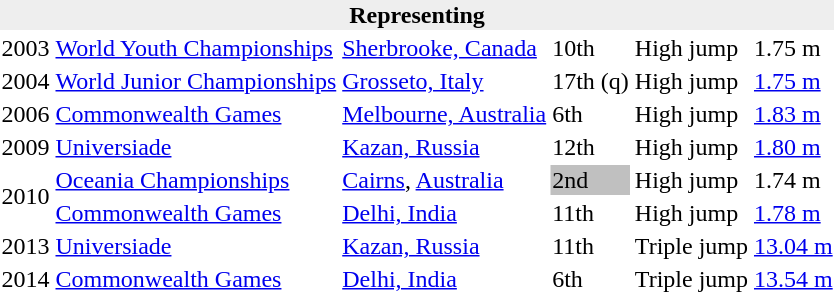<table>
<tr>
<th bgcolor="#eeeeee" colspan="6">Representing </th>
</tr>
<tr>
<td>2003</td>
<td><a href='#'>World Youth Championships</a></td>
<td><a href='#'>Sherbrooke, Canada</a></td>
<td>10th</td>
<td>High jump</td>
<td>1.75 m</td>
</tr>
<tr>
<td>2004</td>
<td><a href='#'>World Junior Championships</a></td>
<td><a href='#'>Grosseto, Italy</a></td>
<td>17th (q)</td>
<td>High jump</td>
<td><a href='#'>1.75 m</a></td>
</tr>
<tr>
<td>2006</td>
<td><a href='#'>Commonwealth Games</a></td>
<td><a href='#'>Melbourne, Australia</a></td>
<td>6th</td>
<td>High jump</td>
<td><a href='#'>1.83 m</a></td>
</tr>
<tr>
<td>2009</td>
<td><a href='#'>Universiade</a></td>
<td><a href='#'>Kazan, Russia</a></td>
<td>12th</td>
<td>High jump</td>
<td><a href='#'>1.80 m</a></td>
</tr>
<tr>
<td rowspan=2>2010</td>
<td><a href='#'>Oceania Championships</a></td>
<td><a href='#'>Cairns</a>, <a href='#'>Australia</a></td>
<td bgcolor=silver>2nd</td>
<td>High jump</td>
<td>1.74 m</td>
</tr>
<tr>
<td><a href='#'>Commonwealth Games</a></td>
<td><a href='#'>Delhi, India</a></td>
<td>11th</td>
<td>High jump</td>
<td><a href='#'>1.78 m</a></td>
</tr>
<tr>
<td>2013</td>
<td><a href='#'>Universiade</a></td>
<td><a href='#'>Kazan, Russia</a></td>
<td>11th</td>
<td>Triple jump</td>
<td><a href='#'>13.04 m</a></td>
</tr>
<tr>
<td>2014</td>
<td><a href='#'>Commonwealth Games</a></td>
<td><a href='#'>Delhi, India</a></td>
<td>6th</td>
<td>Triple jump</td>
<td><a href='#'>13.54 m</a></td>
</tr>
</table>
